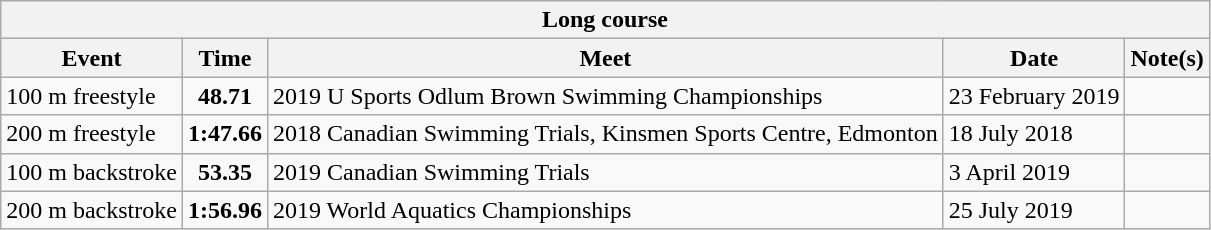<table class="wikitable">
<tr style="background:#eee;">
<th colspan="5">Long course</th>
</tr>
<tr style="background:#eee;">
<th>Event</th>
<th>Time</th>
<th>Meet</th>
<th>Date</th>
<th>Note(s)</th>
</tr>
<tr>
<td>100 m freestyle</td>
<td style="text-align:center;"><strong>48.71</strong></td>
<td>2019 U Sports Odlum Brown Swimming Championships</td>
<td>23 February 2019</td>
<td></td>
</tr>
<tr>
<td>200 m freestyle</td>
<td style="text-align:center;"><strong>1:47.66</strong></td>
<td>2018 Canadian Swimming Trials, Kinsmen Sports Centre, Edmonton</td>
<td>18 July 2018</td>
<td></td>
</tr>
<tr>
<td>100 m backstroke</td>
<td style="text-align:center;"><strong>53.35</strong></td>
<td>2019 Canadian Swimming Trials</td>
<td>3 April 2019</td>
<td></td>
</tr>
<tr>
<td>200 m backstroke</td>
<td style="text-align:center;"><strong>1:56.96</strong></td>
<td>2019 World Aquatics Championships</td>
<td>25 July 2019</td>
<td></td>
</tr>
</table>
